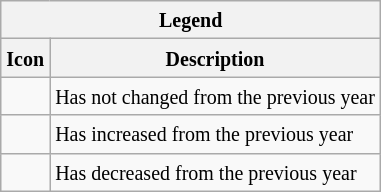<table class="wikitable">
<tr>
<th colspan="2"><small>Legend</small></th>
</tr>
<tr>
<th><small> Icon</small></th>
<th><small> Description</small></th>
</tr>
<tr>
<td></td>
<td><small>Has not changed from the previous year</small></td>
</tr>
<tr>
<td></td>
<td><small>Has increased from the previous year</small></td>
</tr>
<tr>
<td></td>
<td><small>Has decreased from the previous year</small></td>
</tr>
</table>
